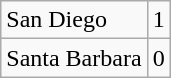<table class="wikitable">
<tr>
<td>San Diego</td>
<td>1</td>
</tr>
<tr>
<td>Santa Barbara</td>
<td>0</td>
</tr>
</table>
